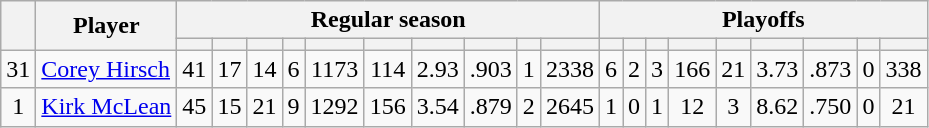<table class="wikitable plainrowheaders" style="text-align:center;">
<tr>
<th scope="col" rowspan="2"></th>
<th scope="col" rowspan="2">Player</th>
<th scope=colgroup colspan=10>Regular season</th>
<th scope=colgroup colspan=9>Playoffs</th>
</tr>
<tr>
<th scope="col"></th>
<th scope="col"></th>
<th scope="col"></th>
<th scope="col"></th>
<th scope="col"></th>
<th scope="col"></th>
<th scope="col"></th>
<th scope="col"></th>
<th scope="col"></th>
<th scope="col"></th>
<th scope="col"></th>
<th scope="col"></th>
<th scope="col"></th>
<th scope="col"></th>
<th scope="col"></th>
<th scope="col"></th>
<th scope="col"></th>
<th scope="col"></th>
<th scope="col"></th>
</tr>
<tr>
<td scope="row">31</td>
<td align="left"><a href='#'>Corey Hirsch</a></td>
<td>41</td>
<td>17</td>
<td>14</td>
<td>6</td>
<td>1173</td>
<td>114</td>
<td>2.93</td>
<td>.903</td>
<td>1</td>
<td>2338</td>
<td>6</td>
<td>2</td>
<td>3</td>
<td>166</td>
<td>21</td>
<td>3.73</td>
<td>.873</td>
<td>0</td>
<td>338</td>
</tr>
<tr>
<td scope="row">1</td>
<td align="left"><a href='#'>Kirk McLean</a></td>
<td>45</td>
<td>15</td>
<td>21</td>
<td>9</td>
<td>1292</td>
<td>156</td>
<td>3.54</td>
<td>.879</td>
<td>2</td>
<td>2645</td>
<td>1</td>
<td>0</td>
<td>1</td>
<td>12</td>
<td>3</td>
<td>8.62</td>
<td>.750</td>
<td>0</td>
<td>21</td>
</tr>
</table>
